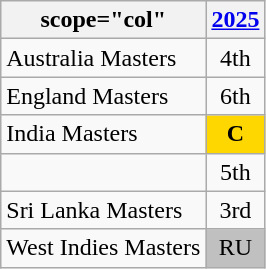<table class="wikitable" style="text-align:center">
<tr>
<th>scope="col" </th>
<th><a href='#'>2025</a></th>
</tr>
<tr>
<td style="text-align:left;">Australia Masters</td>
<td>4th</td>
</tr>
<tr>
<td style="text-align:left;">England Masters</td>
<td>6th</td>
</tr>
<tr>
<td style="text-align:left;">India Masters</td>
<td style="background: gold"><strong>C</strong></td>
</tr>
<tr>
<td style="text-align:left;"></td>
<td>5th</td>
</tr>
<tr>
<td style="text-align:left;">Sri Lanka Masters</td>
<td>3rd</td>
</tr>
<tr>
<td style="text-align:left;">West Indies Masters</td>
<td style="background:silver;">RU</td>
</tr>
</table>
